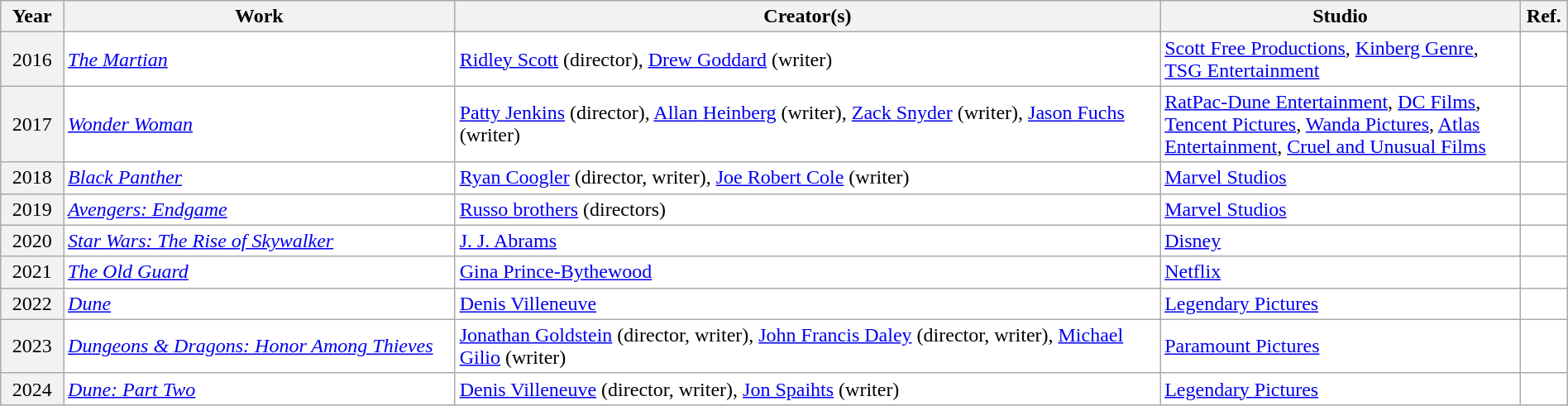<table class="sortable wikitable" width="100%" cellpadding="5" style="margin: 1em auto 1em auto">
<tr>
<th width="4%" scope="col">Year</th>
<th width="25%" scope="col">Work</th>
<th width="45%" scope="col" class="unsortable">Creator(s)</th>
<th width="23%" scope="col" class="unsortable">Studio</th>
<th width="3%" scope="col" class="unsortable">Ref.</th>
</tr>
<tr style="background:#FFFFFF;">
<th scope="row" align="center" rowspan="1" style="font-weight:normal;">2016</th>
<td><em><a href='#'>The Martian</a></em></td>
<td><a href='#'>Ridley Scott</a> (director), <a href='#'>Drew Goddard</a> (writer)</td>
<td><a href='#'>Scott Free Productions</a>, <a href='#'>Kinberg Genre</a>, <a href='#'>TSG Entertainment</a></td>
<td align="center"></td>
</tr>
<tr style="background:#FFFFFF;">
<th scope="row" align="center" rowspan="1" style="font-weight:normal;">2017</th>
<td><em><a href='#'>Wonder Woman</a></em></td>
<td><a href='#'>Patty Jenkins</a> (director), <a href='#'>Allan Heinberg</a> (writer), <a href='#'>Zack Snyder</a> (writer), <a href='#'>Jason Fuchs</a> (writer)</td>
<td><a href='#'>RatPac-Dune Entertainment</a>, <a href='#'>DC Films</a>, <a href='#'>Tencent Pictures</a>, <a href='#'>Wanda Pictures</a>, <a href='#'>Atlas Entertainment</a>, <a href='#'>Cruel and Unusual Films</a></td>
<td align="center"></td>
</tr>
<tr style="background:#FFFFFF;">
<th scope="row" align="center" rowspan="1" style="font-weight:normal;">2018</th>
<td><em><a href='#'>Black Panther</a></em></td>
<td><a href='#'>Ryan Coogler</a> (director, writer), <a href='#'>Joe Robert Cole</a> (writer)</td>
<td><a href='#'>Marvel Studios</a></td>
<td align="center"></td>
</tr>
<tr style="background:#FFFFFF;">
<th scope="row" align="center" rowspan="1" style="font-weight:normal;">2019</th>
<td><em><a href='#'>Avengers: Endgame</a></em></td>
<td><a href='#'>Russo brothers</a> (directors)</td>
<td><a href='#'>Marvel Studios</a></td>
<td align="center"></td>
</tr>
<tr style="background:#FFFFFF;">
<th scope="row" align="center" rowspan="1" style="font-weight:normal;">2020</th>
<td><em><a href='#'>Star Wars: The Rise of Skywalker</a></em></td>
<td><a href='#'>J. J. Abrams</a></td>
<td><a href='#'>Disney</a></td>
<td align="center"></td>
</tr>
<tr style="background:#FFFFFF;">
<th scope="row" align="center" rowspan="1" style="font-weight:normal;">2021</th>
<td><em><a href='#'>The Old Guard</a></em></td>
<td><a href='#'>Gina Prince-Bythewood</a></td>
<td><a href='#'>Netflix</a></td>
<td align="center"></td>
</tr>
<tr style="background:#FFFFFF;">
<th scope="row" align="center" rowspan="1" style="font-weight:normal;">2022</th>
<td><em><a href='#'>Dune</a></em></td>
<td><a href='#'>Denis Villeneuve</a></td>
<td><a href='#'>Legendary Pictures</a></td>
<td align="center"></td>
</tr>
<tr style="background:#FFFFFF;">
<th scope="row" align="center" rowspan="1" style="font-weight:normal;">2023</th>
<td><em><a href='#'>Dungeons & Dragons: Honor Among Thieves</a></em></td>
<td><a href='#'>Jonathan Goldstein</a> (director, writer), <a href='#'>John Francis Daley</a> (director, writer), <a href='#'>Michael Gilio</a> (writer)</td>
<td><a href='#'>Paramount Pictures</a></td>
<td align="center"></td>
</tr>
<tr style="background:#FFFFFF;">
<th scope="row" align="center" rowspan="1" style="font-weight:normal;">2024</th>
<td><em><a href='#'>Dune: Part Two</a></em></td>
<td><a href='#'>Denis Villeneuve</a> (director, writer), <a href='#'>Jon Spaihts</a> (writer)</td>
<td><a href='#'>Legendary Pictures</a></td>
<td align="center"></td>
</tr>
</table>
